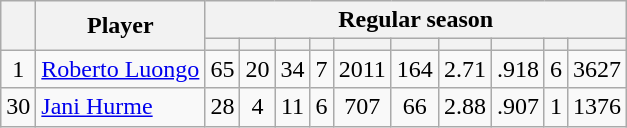<table class="wikitable plainrowheaders" style="text-align:center;">
<tr>
<th scope="col" rowspan="2"></th>
<th scope="col" rowspan="2">Player</th>
<th scope=colgroup colspan=10>Regular season</th>
</tr>
<tr>
<th scope="col"></th>
<th scope="col"></th>
<th scope="col"></th>
<th scope="col"></th>
<th scope="col"></th>
<th scope="col"></th>
<th scope="col"></th>
<th scope="col"></th>
<th scope="col"></th>
<th scope="col"></th>
</tr>
<tr>
<td scope="row">1</td>
<td align="left"><a href='#'>Roberto Luongo</a></td>
<td>65</td>
<td>20</td>
<td>34</td>
<td>7</td>
<td>2011</td>
<td>164</td>
<td>2.71</td>
<td>.918</td>
<td>6</td>
<td>3627</td>
</tr>
<tr>
<td scope="row">30</td>
<td align="left"><a href='#'>Jani Hurme</a></td>
<td>28</td>
<td>4</td>
<td>11</td>
<td>6</td>
<td>707</td>
<td>66</td>
<td>2.88</td>
<td>.907</td>
<td>1</td>
<td>1376</td>
</tr>
</table>
